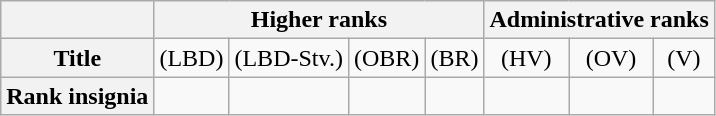<table class="wikitable">
<tr>
<th></th>
<th colspan=4>Higher ranks</th>
<th colspan=3>Administrative ranks</th>
</tr>
<tr style="text-align:center;">
<th>Title</th>
<td> (LBD)</td>
<td> (LBD-Stv.)</td>
<td> (OBR)</td>
<td> (BR)</td>
<td> (HV)</td>
<td> (OV)</td>
<td> (V)</td>
</tr>
<tr style="text-align:center;">
<th>Rank insignia</th>
<td></td>
<td></td>
<td></td>
<td></td>
<td></td>
<td></td>
<td></td>
</tr>
</table>
